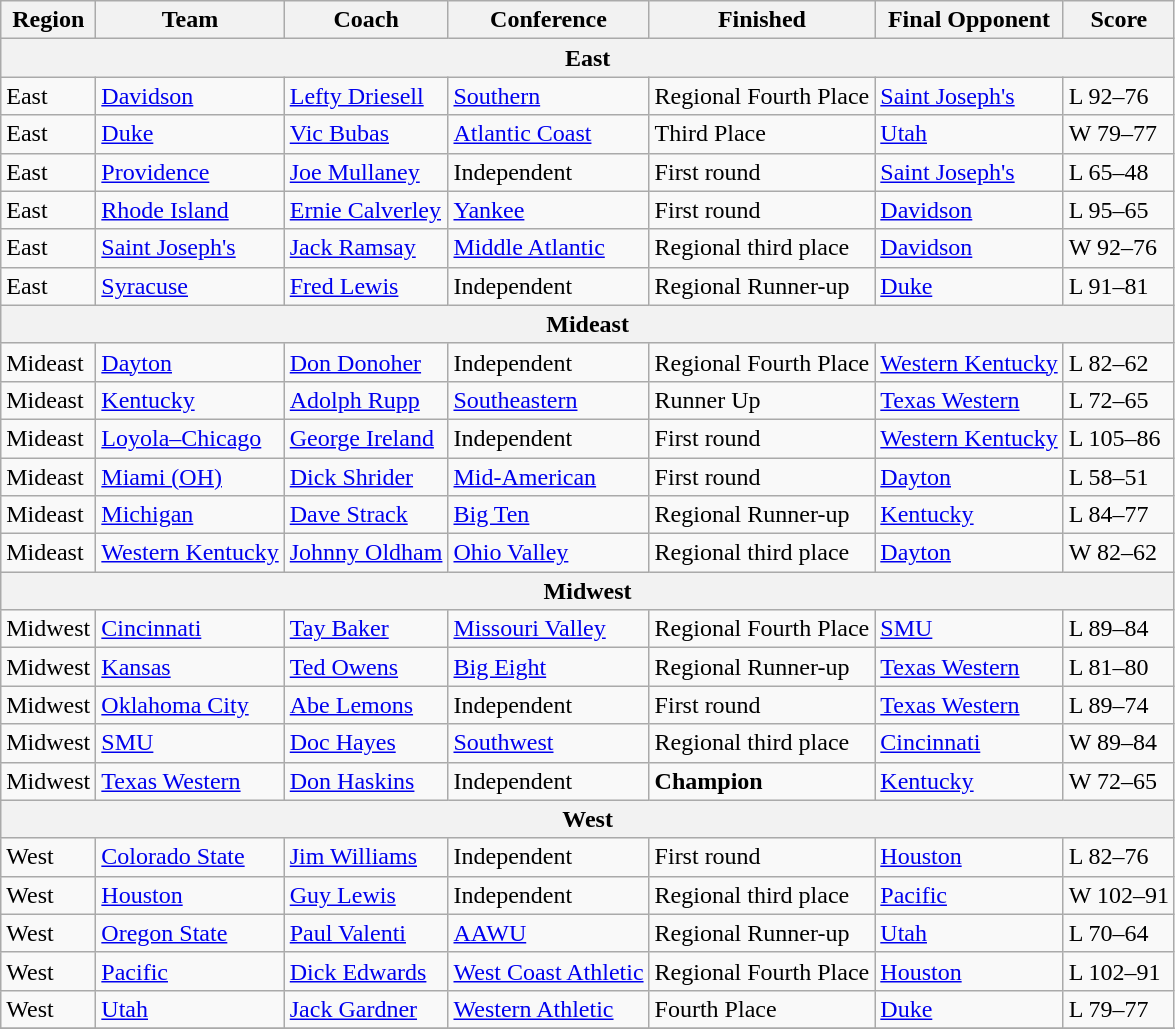<table class=wikitable>
<tr>
<th>Region</th>
<th>Team</th>
<th>Coach</th>
<th>Conference</th>
<th>Finished</th>
<th>Final Opponent</th>
<th>Score</th>
</tr>
<tr>
<th colspan=7>East</th>
</tr>
<tr>
<td>East</td>
<td><a href='#'>Davidson</a></td>
<td><a href='#'>Lefty Driesell</a></td>
<td><a href='#'>Southern</a></td>
<td>Regional Fourth Place</td>
<td><a href='#'>Saint Joseph's</a></td>
<td>L 92–76</td>
</tr>
<tr>
<td>East</td>
<td><a href='#'>Duke</a></td>
<td><a href='#'>Vic Bubas</a></td>
<td><a href='#'>Atlantic Coast</a></td>
<td>Third Place</td>
<td><a href='#'>Utah</a></td>
<td>W 79–77</td>
</tr>
<tr>
<td>East</td>
<td><a href='#'>Providence</a></td>
<td><a href='#'>Joe Mullaney</a></td>
<td>Independent</td>
<td>First round</td>
<td><a href='#'>Saint Joseph's</a></td>
<td>L 65–48</td>
</tr>
<tr>
<td>East</td>
<td><a href='#'>Rhode Island</a></td>
<td><a href='#'>Ernie Calverley</a></td>
<td><a href='#'>Yankee</a></td>
<td>First round</td>
<td><a href='#'>Davidson</a></td>
<td>L 95–65</td>
</tr>
<tr>
<td>East</td>
<td><a href='#'>Saint Joseph's</a></td>
<td><a href='#'>Jack Ramsay</a></td>
<td><a href='#'>Middle Atlantic</a></td>
<td>Regional third place</td>
<td><a href='#'>Davidson</a></td>
<td>W 92–76</td>
</tr>
<tr>
<td>East</td>
<td><a href='#'>Syracuse</a></td>
<td><a href='#'>Fred Lewis</a></td>
<td>Independent</td>
<td>Regional Runner-up</td>
<td><a href='#'>Duke</a></td>
<td>L 91–81</td>
</tr>
<tr>
<th colspan=7>Mideast</th>
</tr>
<tr>
<td>Mideast</td>
<td><a href='#'>Dayton</a></td>
<td><a href='#'>Don Donoher</a></td>
<td>Independent</td>
<td>Regional Fourth Place</td>
<td><a href='#'>Western Kentucky</a></td>
<td>L 82–62</td>
</tr>
<tr>
<td>Mideast</td>
<td><a href='#'>Kentucky</a></td>
<td><a href='#'>Adolph Rupp</a></td>
<td><a href='#'>Southeastern</a></td>
<td>Runner Up</td>
<td><a href='#'>Texas Western</a></td>
<td>L 72–65</td>
</tr>
<tr>
<td>Mideast</td>
<td><a href='#'>Loyola–Chicago</a></td>
<td><a href='#'>George Ireland</a></td>
<td>Independent</td>
<td>First round</td>
<td><a href='#'>Western Kentucky</a></td>
<td>L 105–86</td>
</tr>
<tr>
<td>Mideast</td>
<td><a href='#'>Miami (OH)</a></td>
<td><a href='#'>Dick Shrider</a></td>
<td><a href='#'>Mid-American</a></td>
<td>First round</td>
<td><a href='#'>Dayton</a></td>
<td>L 58–51</td>
</tr>
<tr>
<td>Mideast</td>
<td><a href='#'>Michigan</a></td>
<td><a href='#'>Dave Strack</a></td>
<td><a href='#'>Big Ten</a></td>
<td>Regional Runner-up</td>
<td><a href='#'>Kentucky</a></td>
<td>L 84–77</td>
</tr>
<tr>
<td>Mideast</td>
<td><a href='#'>Western Kentucky</a></td>
<td><a href='#'>Johnny Oldham</a></td>
<td><a href='#'>Ohio Valley</a></td>
<td>Regional third place</td>
<td><a href='#'>Dayton</a></td>
<td>W 82–62</td>
</tr>
<tr>
<th colspan=7>Midwest</th>
</tr>
<tr>
<td>Midwest</td>
<td><a href='#'>Cincinnati</a></td>
<td><a href='#'>Tay Baker</a></td>
<td><a href='#'>Missouri Valley</a></td>
<td>Regional Fourth Place</td>
<td><a href='#'>SMU</a></td>
<td>L 89–84</td>
</tr>
<tr>
<td>Midwest</td>
<td><a href='#'>Kansas</a></td>
<td><a href='#'>Ted Owens</a></td>
<td><a href='#'>Big Eight</a></td>
<td>Regional Runner-up</td>
<td><a href='#'>Texas Western</a></td>
<td>L 81–80</td>
</tr>
<tr>
<td>Midwest</td>
<td><a href='#'>Oklahoma City</a></td>
<td><a href='#'>Abe Lemons</a></td>
<td>Independent</td>
<td>First round</td>
<td><a href='#'>Texas Western</a></td>
<td>L 89–74</td>
</tr>
<tr>
<td>Midwest</td>
<td><a href='#'>SMU</a></td>
<td><a href='#'>Doc Hayes</a></td>
<td><a href='#'>Southwest</a></td>
<td>Regional third place</td>
<td><a href='#'>Cincinnati</a></td>
<td>W 89–84</td>
</tr>
<tr>
<td>Midwest</td>
<td><a href='#'>Texas Western</a></td>
<td><a href='#'>Don Haskins</a></td>
<td>Independent</td>
<td><strong>Champion</strong></td>
<td><a href='#'>Kentucky</a></td>
<td>W 72–65</td>
</tr>
<tr>
<th colspan=7>West</th>
</tr>
<tr>
<td>West</td>
<td><a href='#'>Colorado State</a></td>
<td><a href='#'>Jim Williams</a></td>
<td>Independent</td>
<td>First round</td>
<td><a href='#'>Houston</a></td>
<td>L 82–76</td>
</tr>
<tr>
<td>West</td>
<td><a href='#'>Houston</a></td>
<td><a href='#'>Guy Lewis</a></td>
<td>Independent</td>
<td>Regional third place</td>
<td><a href='#'>Pacific</a></td>
<td>W 102–91</td>
</tr>
<tr>
<td>West</td>
<td><a href='#'>Oregon State</a></td>
<td><a href='#'>Paul Valenti</a></td>
<td><a href='#'>AAWU</a></td>
<td>Regional Runner-up</td>
<td><a href='#'>Utah</a></td>
<td>L 70–64</td>
</tr>
<tr>
<td>West</td>
<td><a href='#'>Pacific</a></td>
<td><a href='#'>Dick Edwards</a></td>
<td><a href='#'>West Coast Athletic</a></td>
<td>Regional Fourth Place</td>
<td><a href='#'>Houston</a></td>
<td>L 102–91</td>
</tr>
<tr>
<td>West</td>
<td><a href='#'>Utah</a></td>
<td><a href='#'>Jack Gardner</a></td>
<td><a href='#'>Western Athletic</a></td>
<td>Fourth Place</td>
<td><a href='#'>Duke</a></td>
<td>L 79–77</td>
</tr>
<tr>
</tr>
</table>
